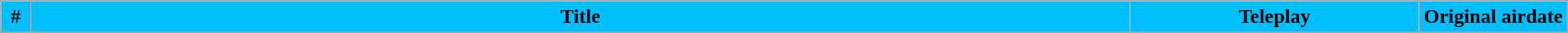<table class="wikitable plainrowheaders">
<tr>
<th style="vertical-align: bottom; background: #00BFFF;" width="2%">#</th>
<th style="vertical-align: bottom; background: #00BFFF;" width="78%">Title</th>
<th style="vertical-align: bottom; background: #00BFFF;" width="78%">Teleplay</th>
<th style="vertical-align: bottom; background: #00BFFF;" width="20%">Original airdate<br>
























</th>
</tr>
</table>
